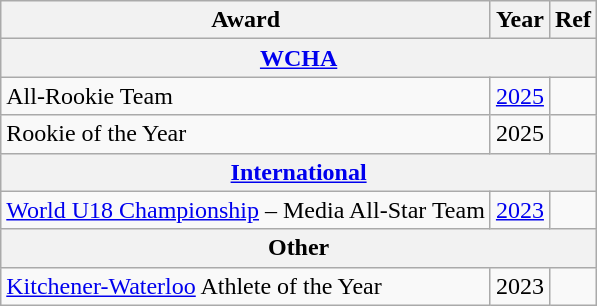<table class="wikitable">
<tr>
<th>Award</th>
<th>Year</th>
<th>Ref</th>
</tr>
<tr>
<th colspan="3"><a href='#'>WCHA</a></th>
</tr>
<tr>
<td>All-Rookie Team</td>
<td><a href='#'>2025</a></td>
<td></td>
</tr>
<tr>
<td>Rookie of the Year</td>
<td>2025</td>
<td></td>
</tr>
<tr>
<th colspan="3"><a href='#'>International</a></th>
</tr>
<tr>
<td><a href='#'>World U18 Championship</a> – Media All-Star Team</td>
<td><a href='#'>2023</a></td>
<td></td>
</tr>
<tr>
<th colspan="3">Other</th>
</tr>
<tr>
<td><a href='#'>Kitchener-Waterloo</a> Athlete of the Year</td>
<td>2023</td>
<td></td>
</tr>
</table>
